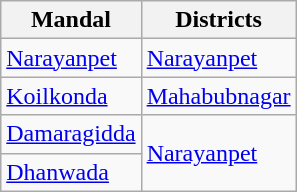<table class="wikitable sortable static-row-numbers static-row-header-hash">
<tr>
<th>Mandal</th>
<th>Districts</th>
</tr>
<tr>
<td><a href='#'>Narayanpet</a></td>
<td><a href='#'>Narayanpet</a></td>
</tr>
<tr>
<td><a href='#'>Koilkonda</a></td>
<td><a href='#'>Mahabubnagar</a></td>
</tr>
<tr>
<td><a href='#'>Damaragidda</a></td>
<td rowspan=2><a href='#'>Narayanpet</a></td>
</tr>
<tr>
<td><a href='#'>Dhanwada</a></td>
</tr>
</table>
